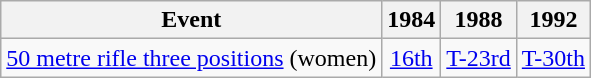<table class="wikitable" style="text-align: center">
<tr>
<th>Event</th>
<th>1984</th>
<th>1988</th>
<th>1992</th>
</tr>
<tr>
<td align=left><a href='#'>50 metre rifle three positions</a> (women)</td>
<td><a href='#'>16th</a></td>
<td><a href='#'>T-23rd</a></td>
<td><a href='#'>T-30th</a></td>
</tr>
</table>
